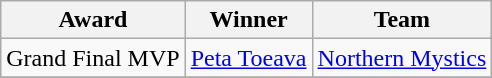<table class="wikitable collapsible">
<tr>
<th>Award</th>
<th>Winner</th>
<th>Team</th>
</tr>
<tr>
<td>Grand Final MVP</td>
<td><a href='#'>Peta Toeava</a></td>
<td><a href='#'>Northern Mystics</a></td>
</tr>
<tr>
</tr>
</table>
